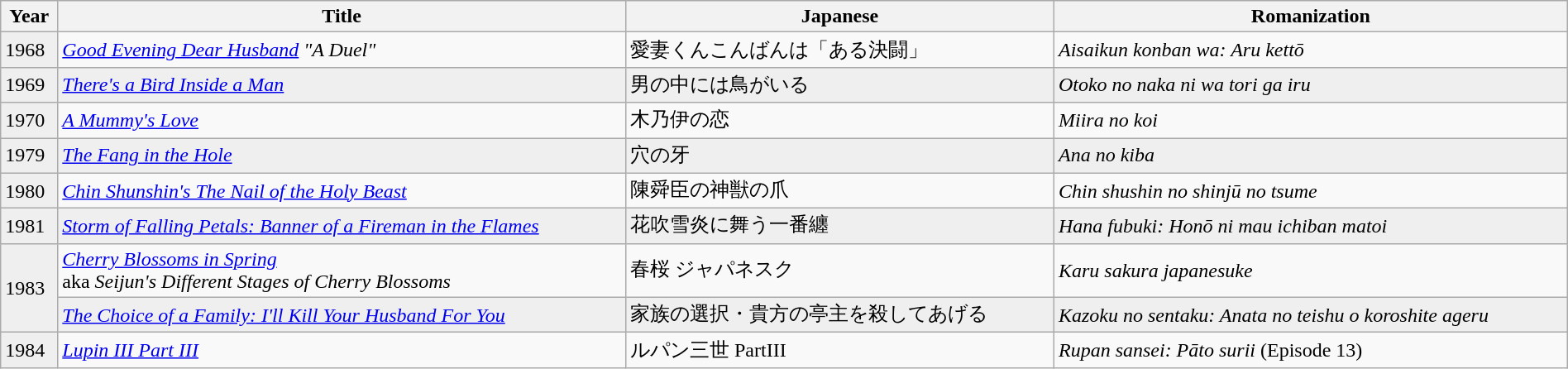<table class="wikitable" width="100%">
<tr>
<th>Year</th>
<th>Title</th>
<th>Japanese</th>
<th>Romanization</th>
</tr>
<tr>
<td style=background:#efefef;>1968</td>
<td><em><a href='#'>Good Evening Dear Husband</a> "A Duel"</em></td>
<td>愛妻くんこんばんは「ある決闘」</td>
<td><em>Aisaikun konban wa: Aru kettō</em></td>
</tr>
<tr style=background:#efefef;>
<td style=background:#efefef;>1969</td>
<td><em><a href='#'>There's a Bird Inside a Man</a></em></td>
<td>男の中には鳥がいる</td>
<td><em>Otoko no naka ni wa tori ga iru</em></td>
</tr>
<tr>
<td style=background:#efefef;>1970</td>
<td><em><a href='#'>A Mummy's Love</a></em></td>
<td>木乃伊の恋</td>
<td><em>Miira no koi</em></td>
</tr>
<tr style=background:#efefef;>
<td style=background:#efefef;>1979</td>
<td><em><a href='#'>The Fang in the Hole</a></em></td>
<td>穴の牙</td>
<td><em>Ana no kiba</em></td>
</tr>
<tr>
<td style=background:#efefef;>1980</td>
<td><em><a href='#'>Chin Shunshin's The Nail of the Holy Beast</a></em></td>
<td>陳舜臣の神獣の爪</td>
<td><em>Chin shushin no shinjū no tsume</em></td>
</tr>
<tr style=background:#efefef;>
<td style=background:#efefef;>1981</td>
<td><em><a href='#'>Storm of Falling Petals: Banner of a Fireman in the Flames</a></em></td>
<td>花吹雪炎に舞う一番纏</td>
<td><em>Hana fubuki: Honō ni mau ichiban matoi</em></td>
</tr>
<tr>
<td rowspan=2 style=background:#efefef;>1983</td>
<td><em><a href='#'>Cherry Blossoms in Spring</a></em><br>aka <em>Seijun's Different Stages of Cherry Blossoms</em></td>
<td>春桜 ジャパネスク</td>
<td><em>Karu sakura japanesuke</em></td>
</tr>
<tr style=background:#efefef;>
<td><em><a href='#'>The Choice of a Family: I'll Kill Your Husband For You</a></em></td>
<td>家族の選択・貴方の亭主を殺してあげる</td>
<td><em>Kazoku no sentaku: Anata no teishu o koroshite ageru</em></td>
</tr>
<tr>
<td style=background:#efefef;>1984</td>
<td><em><a href='#'>Lupin III Part III</a></em></td>
<td>ルパン三世 PartIII</td>
<td><em>Rupan sansei: Pāto surii</em> (Episode 13)</td>
</tr>
</table>
